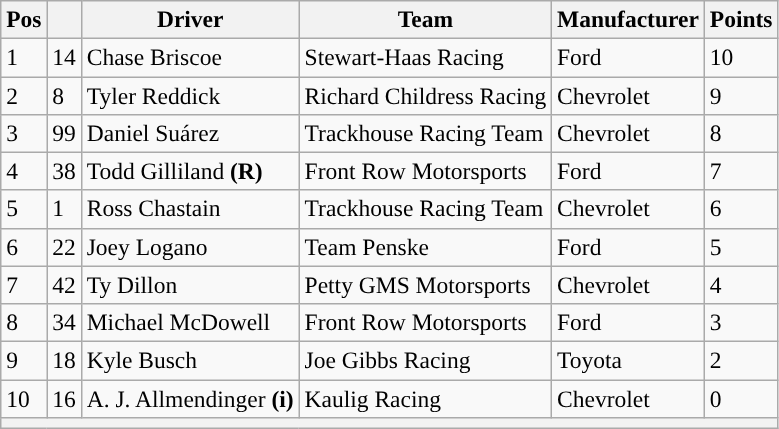<table class="wikitable" style="font-size:98%">
<tr>
<th>Pos</th>
<th></th>
<th>Driver</th>
<th>Team</th>
<th>Manufacturer</th>
<th>Points</th>
</tr>
<tr>
<td>1</td>
<td>14</td>
<td>Chase Briscoe</td>
<td>Stewart-Haas Racing</td>
<td>Ford</td>
<td>10</td>
</tr>
<tr>
<td>2</td>
<td>8</td>
<td>Tyler Reddick</td>
<td>Richard Childress Racing</td>
<td>Chevrolet</td>
<td>9</td>
</tr>
<tr>
<td>3</td>
<td>99</td>
<td>Daniel Suárez</td>
<td>Trackhouse Racing Team</td>
<td>Chevrolet</td>
<td>8</td>
</tr>
<tr>
<td>4</td>
<td>38</td>
<td>Todd Gilliland <strong>(R)</strong></td>
<td>Front Row Motorsports</td>
<td>Ford</td>
<td>7</td>
</tr>
<tr>
<td>5</td>
<td>1</td>
<td>Ross Chastain</td>
<td>Trackhouse Racing Team</td>
<td>Chevrolet</td>
<td>6</td>
</tr>
<tr>
<td>6</td>
<td>22</td>
<td>Joey Logano</td>
<td>Team Penske</td>
<td>Ford</td>
<td>5</td>
</tr>
<tr>
<td>7</td>
<td>42</td>
<td>Ty Dillon</td>
<td>Petty GMS Motorsports</td>
<td>Chevrolet</td>
<td>4</td>
</tr>
<tr>
<td>8</td>
<td>34</td>
<td>Michael McDowell</td>
<td>Front Row Motorsports</td>
<td>Ford</td>
<td>3</td>
</tr>
<tr>
<td>9</td>
<td>18</td>
<td>Kyle Busch</td>
<td>Joe Gibbs Racing</td>
<td>Toyota</td>
<td>2</td>
</tr>
<tr>
<td>10</td>
<td>16</td>
<td>A. J. Allmendinger <strong>(i)</strong></td>
<td>Kaulig Racing</td>
<td>Chevrolet</td>
<td>0</td>
</tr>
<tr>
<th colspan="6"></th>
</tr>
</table>
